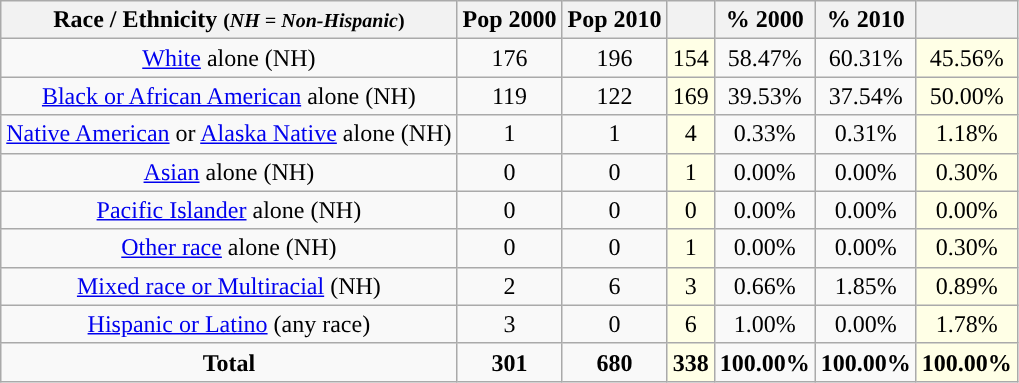<table class="wikitable" style="text-align:center;">
<tr>
<th>Race / Ethnicity <small>(<em>NH = Non-Hispanic</em>)</small></th>
<th>Pop 2000</th>
<th>Pop 2010</th>
<th></th>
<th>% 2000</th>
<th>% 2010</th>
<th></th>
</tr>
<tr>
<td><a href='#'>White</a> alone (NH)</td>
<td>176</td>
<td>196</td>
<td style='background: #ffffe6;'>154</td>
<td>58.47%</td>
<td>60.31%</td>
<td style='background: #ffffe6;'>45.56%</td>
</tr>
<tr>
<td><a href='#'>Black or African American</a> alone (NH)</td>
<td>119</td>
<td>122</td>
<td style='background: #ffffe6;'>169</td>
<td>39.53%</td>
<td>37.54%</td>
<td style='background: #ffffe6;'>50.00%</td>
</tr>
<tr>
<td><a href='#'>Native American</a> or <a href='#'>Alaska Native</a> alone (NH)</td>
<td>1</td>
<td>1</td>
<td style='background: #ffffe6;'>4</td>
<td>0.33%</td>
<td>0.31%</td>
<td style='background: #ffffe6;'>1.18%</td>
</tr>
<tr>
<td><a href='#'>Asian</a> alone (NH)</td>
<td>0</td>
<td>0</td>
<td style='background: #ffffe6;'>1</td>
<td>0.00%</td>
<td>0.00%</td>
<td style='background: #ffffe6;'>0.30%</td>
</tr>
<tr>
<td><a href='#'>Pacific Islander</a> alone (NH)</td>
<td>0</td>
<td>0</td>
<td style='background: #ffffe6;'>0</td>
<td>0.00%</td>
<td>0.00%</td>
<td style='background: #ffffe6;'>0.00%</td>
</tr>
<tr>
<td><a href='#'>Other race</a> alone (NH)</td>
<td>0</td>
<td>0</td>
<td style='background: #ffffe6;'>1</td>
<td>0.00%</td>
<td>0.00%</td>
<td style='background: #ffffe6;'>0.30%</td>
</tr>
<tr>
<td><a href='#'>Mixed race or Multiracial</a> (NH)</td>
<td>2</td>
<td>6</td>
<td style='background: #ffffe6;'>3</td>
<td>0.66%</td>
<td>1.85%</td>
<td style='background: #ffffe6;'>0.89%</td>
</tr>
<tr>
<td><a href='#'>Hispanic or Latino</a> (any race)</td>
<td>3</td>
<td>0</td>
<td style='background: #ffffe6;'>6</td>
<td>1.00%</td>
<td>0.00%</td>
<td style='background: #ffffe6;'>1.78%</td>
</tr>
<tr>
<td><strong>Total</strong></td>
<td><strong>301</strong></td>
<td><strong>680</strong></td>
<td style='background: #ffffe6;'><strong>338</strong></td>
<td><strong>100.00%</strong></td>
<td><strong>100.00%</strong></td>
<td style='background: #ffffe6;'><strong>100.00%</strong></td>
</tr>
</table>
